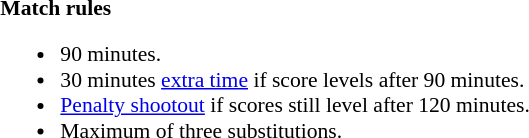<table width=82% style="font-size: 90%">
<tr>
<td width=50% valign=top></td>
<td style="width:60%; vertical-align:top;"><br><strong>Match rules</strong><ul><li>90 minutes.</li><li>30 minutes <a href='#'>extra time</a> if score levels after 90 minutes.</li><li><a href='#'>Penalty shootout</a> if scores still level after 120 minutes.</li><li>Maximum of three substitutions.</li></ul></td>
</tr>
</table>
